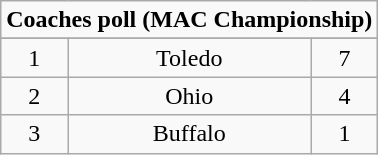<table class="wikitable">
<tr align="center">
<td align="center" Colspan="3"><strong>Coaches poll (MAC Championship)</strong></td>
</tr>
<tr align="center">
</tr>
<tr align="center">
<td>1</td>
<td>Toledo</td>
<td>7</td>
</tr>
<tr align="center">
<td>2</td>
<td>Ohio</td>
<td>4</td>
</tr>
<tr align="center">
<td>3</td>
<td>Buffalo</td>
<td>1</td>
</tr>
</table>
